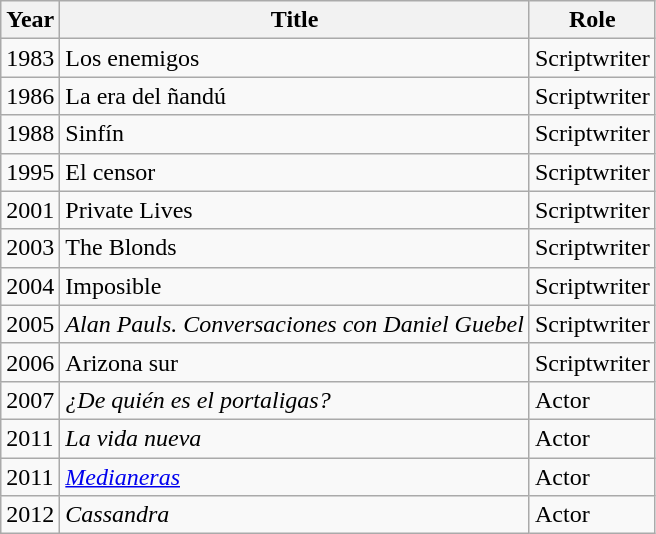<table class="wikitable">
<tr>
<th>Year</th>
<th>Title</th>
<th>Role</th>
</tr>
<tr>
<td>1983</td>
<td>Los enemigos</td>
<td>Scriptwriter</td>
</tr>
<tr>
<td>1986</td>
<td>La era del ñandú</td>
<td>Scriptwriter</td>
</tr>
<tr>
<td>1988</td>
<td>Sinfín</td>
<td>Scriptwriter</td>
</tr>
<tr>
<td>1995</td>
<td>El censor</td>
<td>Scriptwriter</td>
</tr>
<tr>
<td>2001</td>
<td>Private Lives</td>
<td>Scriptwriter</td>
</tr>
<tr>
<td>2003</td>
<td>The Blonds</td>
<td>Scriptwriter</td>
</tr>
<tr>
<td>2004</td>
<td>Imposible</td>
<td>Scriptwriter</td>
</tr>
<tr>
<td>2005</td>
<td><em>Alan Pauls. Conversaciones con Daniel Guebel</em></td>
<td>Scriptwriter</td>
</tr>
<tr>
<td>2006</td>
<td>Arizona sur</td>
<td>Scriptwriter</td>
</tr>
<tr>
<td>2007</td>
<td><em>¿De quién es el portaligas?</em></td>
<td>Actor</td>
</tr>
<tr>
<td>2011</td>
<td><em>La vida nueva</em></td>
<td>Actor</td>
</tr>
<tr>
<td>2011</td>
<td><em><a href='#'>Medianeras</a></em></td>
<td>Actor</td>
</tr>
<tr>
<td>2012</td>
<td><em>Cassandra</em></td>
<td>Actor</td>
</tr>
</table>
